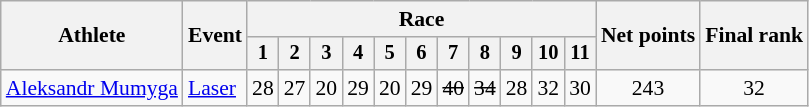<table class="wikitable" style="font-size:90%">
<tr>
<th rowspan="2">Athlete</th>
<th rowspan="2">Event</th>
<th colspan=11>Race</th>
<th rowspan=2>Net points</th>
<th rowspan=2>Final rank</th>
</tr>
<tr style="font-size:95%">
<th>1</th>
<th>2</th>
<th>3</th>
<th>4</th>
<th>5</th>
<th>6</th>
<th>7</th>
<th>8</th>
<th>9</th>
<th>10</th>
<th>11</th>
</tr>
<tr align=center>
<td align=left><a href='#'>Aleksandr Mumyga</a></td>
<td align=left><a href='#'>Laser</a></td>
<td>28</td>
<td>27</td>
<td>20</td>
<td>29</td>
<td>20</td>
<td>29</td>
<td><s>40</s></td>
<td><s>34</s></td>
<td>28</td>
<td>32</td>
<td>30</td>
<td>243</td>
<td>32</td>
</tr>
</table>
